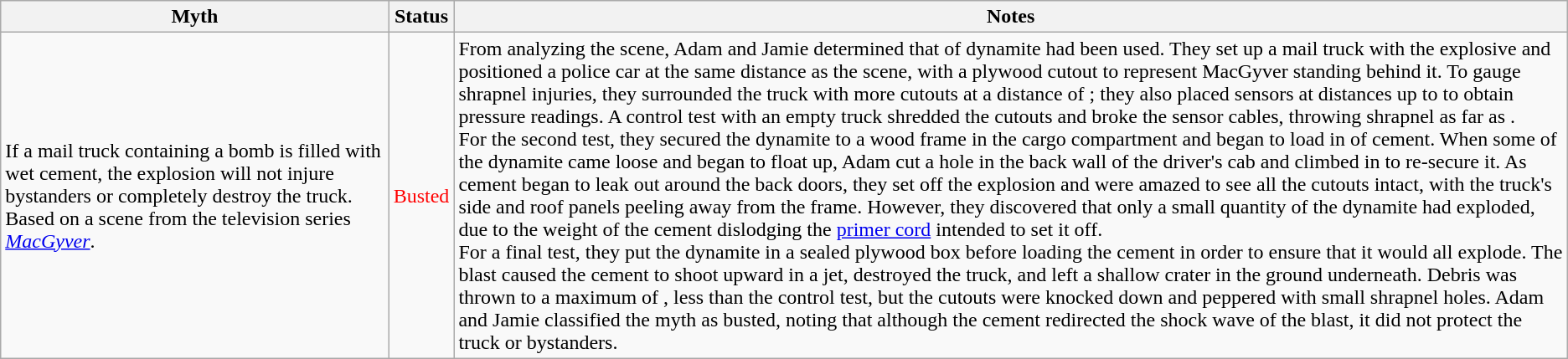<table class="wikitable plainrowheaders">
<tr>
<th scope"col">Myth</th>
<th scope"col">Status</th>
<th scope"col">Notes</th>
</tr>
<tr>
<td scope"row">If a mail truck containing a bomb is filled with wet cement, the explosion will not injure bystanders or completely destroy the truck. Based on a scene from the television series <em><a href='#'>MacGyver</a></em>.</td>
<td style="color:red">Busted</td>
<td>From analyzing the scene, Adam and Jamie determined that  of dynamite had been used. They set up a mail truck with the explosive and positioned a police car at the same distance as the scene, with a plywood cutout to represent MacGyver standing behind it. To gauge shrapnel injuries, they surrounded the truck with more cutouts at a distance of ; they also placed sensors at distances up to  to obtain pressure readings. A control test with an empty truck shredded the cutouts and broke the sensor cables, throwing shrapnel as far as .<br>For the second test, they secured the dynamite to a wood frame in the cargo compartment and began to load in  of cement. When some of the dynamite came loose and began to float up, Adam cut a hole in the back wall of the driver's cab and climbed in to re-secure it. As cement began to leak out around the back doors, they set off the explosion and were amazed to see all the cutouts intact, with the truck's side and roof panels peeling away from the frame. However, they discovered that only a small quantity of the dynamite had exploded, due to the weight of the cement dislodging the <a href='#'>primer cord</a> intended to set it off.<br>For a final test, they put the dynamite in a sealed plywood box before loading the cement in order to ensure that it would all explode. The blast caused the cement to shoot upward in a jet, destroyed the truck, and left a shallow crater in the ground underneath. Debris was thrown to a maximum of , less than the control test, but the cutouts were knocked down and peppered with small shrapnel holes. Adam and Jamie classified the myth as busted, noting that although the cement redirected the shock wave of the blast, it did not protect the truck or bystanders.</td>
</tr>
</table>
